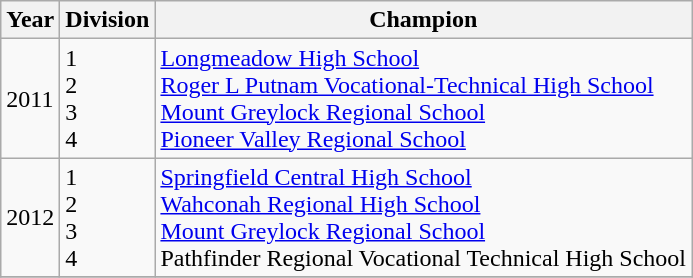<table class="wikitable">
<tr>
<th>Year</th>
<th>Division</th>
<th>Champion</th>
</tr>
<tr>
<td>2011</td>
<td>1 <br> 2 <br> 3 <br> 4 <br></td>
<td><a href='#'>Longmeadow High School</a> <br> <a href='#'>Roger L Putnam Vocational-Technical High School</a> <br> <a href='#'>Mount Greylock Regional School</a> <br> <a href='#'>Pioneer Valley Regional School</a> <br></td>
</tr>
<tr>
<td>2012</td>
<td>1 <br> 2 <br> 3 <br> 4 <br></td>
<td><a href='#'>Springfield Central High School</a> <br> <a href='#'>Wahconah Regional High School</a> <br> <a href='#'>Mount Greylock Regional School</a> <br> Pathfinder Regional Vocational Technical High School <br></td>
</tr>
<tr>
</tr>
</table>
